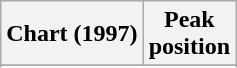<table class="wikitable sortable plainrowheaders" style="text-align:center">
<tr>
<th>Chart (1997)</th>
<th>Peak<br>position</th>
</tr>
<tr>
</tr>
<tr>
</tr>
<tr>
</tr>
</table>
